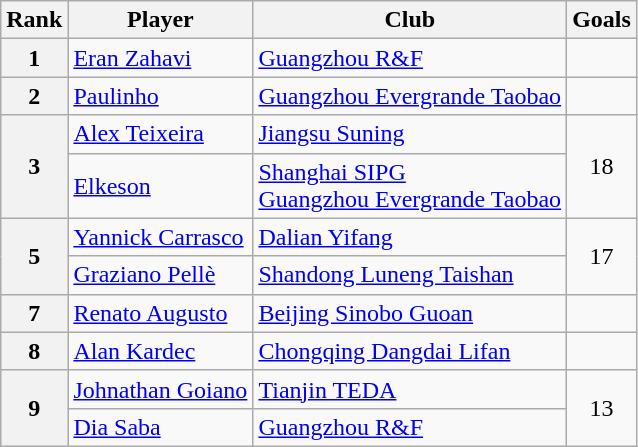<table class="wikitable">
<tr>
<th>Rank</th>
<th>Player</th>
<th>Club</th>
<th>Goals</th>
</tr>
<tr>
<th>1</th>
<td> <a href='#'>Eran Zahavi</a></td>
<td><a href='#'>Guangzhou R&F</a></td>
<td></td>
</tr>
<tr>
<th>2</th>
<td> <a href='#'>Paulinho</a></td>
<td><a href='#'>Guangzhou Evergrande Taobao</a></td>
<td></td>
</tr>
<tr>
<th rowspan=2>3</th>
<td> <a href='#'>Alex Teixeira</a></td>
<td><a href='#'>Jiangsu Suning</a></td>
<td rowspan=2 style="text-align:center;">18</td>
</tr>
<tr>
<td> <a href='#'>Elkeson</a></td>
<td><a href='#'>Shanghai SIPG</a><br><a href='#'>Guangzhou Evergrande Taobao</a></td>
</tr>
<tr>
<th rowspan=2>5</th>
<td> <a href='#'>Yannick Carrasco</a></td>
<td><a href='#'>Dalian Yifang</a></td>
<td rowspan=2 style="text-align:center;">17</td>
</tr>
<tr>
<td> <a href='#'>Graziano Pellè</a></td>
<td><a href='#'>Shandong Luneng Taishan</a></td>
</tr>
<tr>
<th>7</th>
<td> <a href='#'>Renato Augusto</a></td>
<td><a href='#'>Beijing Sinobo Guoan</a></td>
<td></td>
</tr>
<tr>
<th>8</th>
<td> <a href='#'>Alan Kardec</a></td>
<td><a href='#'>Chongqing Dangdai Lifan</a></td>
<td></td>
</tr>
<tr>
<th rowspan=2>9</th>
<td> <a href='#'>Johnathan Goiano</a></td>
<td><a href='#'>Tianjin TEDA</a></td>
<td rowspan=2 style="text-align:center;">13</td>
</tr>
<tr>
<td> <a href='#'>Dia Saba</a></td>
<td><a href='#'>Guangzhou R&F</a></td>
</tr>
</table>
